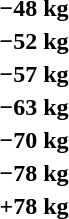<table>
<tr>
<th rowspan=2>−48 kg</th>
<td rowspan=2></td>
<td rowspan=2></td>
<td></td>
</tr>
<tr>
<td></td>
</tr>
<tr>
<th rowspan=2>−52 kg</th>
<td rowspan=2></td>
<td rowspan=2></td>
<td></td>
</tr>
<tr>
<td></td>
</tr>
<tr>
<th rowspan=2>−57 kg</th>
<td rowspan=2></td>
<td rowspan=2></td>
<td></td>
</tr>
<tr>
<td></td>
</tr>
<tr>
<th rowspan=2>−63 kg</th>
<td rowspan=2></td>
<td rowspan=2></td>
<td></td>
</tr>
<tr>
<td></td>
</tr>
<tr>
<th rowspan=2>−70 kg</th>
<td rowspan=2></td>
<td rowspan=2></td>
<td></td>
</tr>
<tr>
<td></td>
</tr>
<tr>
<th rowspan=2>−78 kg</th>
<td rowspan=2></td>
<td rowspan=2></td>
<td></td>
</tr>
<tr>
<td></td>
</tr>
<tr>
<th rowspan=2>+78 kg</th>
<td rowspan=2></td>
<td rowspan=2></td>
<td></td>
</tr>
<tr>
<td></td>
</tr>
</table>
